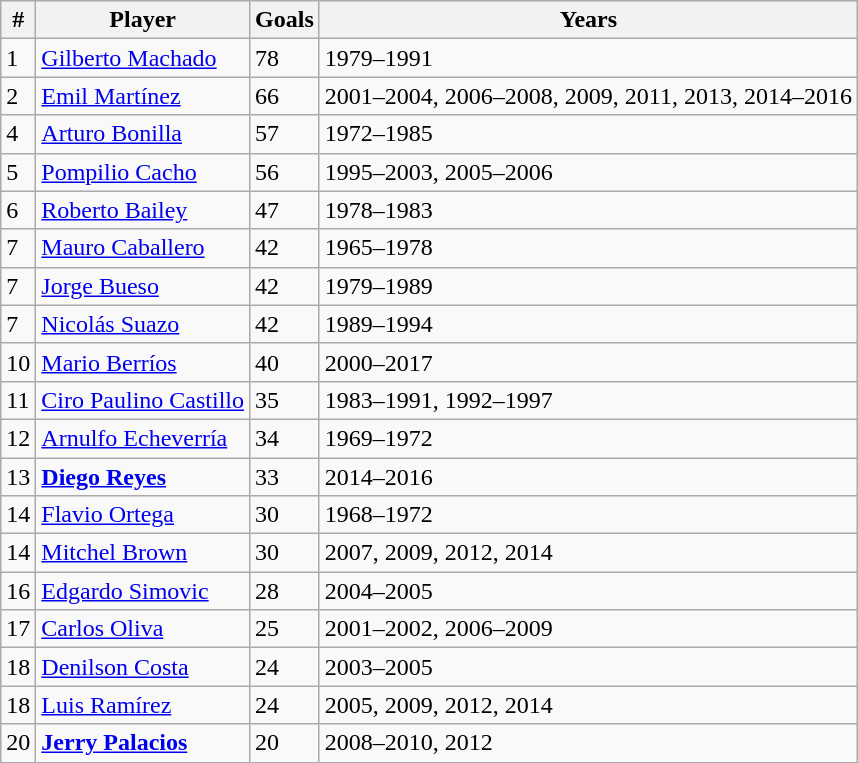<table class="wikitable">
<tr>
<th>#</th>
<th>Player</th>
<th>Goals</th>
<th>Years</th>
</tr>
<tr>
<td>1</td>
<td> <a href='#'>Gilberto Machado</a></td>
<td>78</td>
<td>1979–1991</td>
</tr>
<tr>
<td>2</td>
<td> <a href='#'>Emil Martínez</a></td>
<td>66</td>
<td>2001–2004, 2006–2008, 2009, 2011, 2013, 2014–2016</td>
</tr>
<tr>
<td>4</td>
<td> <a href='#'>Arturo Bonilla</a></td>
<td>57</td>
<td>1972–1985</td>
</tr>
<tr>
<td>5</td>
<td> <a href='#'>Pompilio Cacho</a></td>
<td>56</td>
<td>1995–2003, 2005–2006</td>
</tr>
<tr>
<td>6</td>
<td> <a href='#'>Roberto Bailey</a></td>
<td>47</td>
<td>1978–1983</td>
</tr>
<tr>
<td>7</td>
<td> <a href='#'>Mauro Caballero</a></td>
<td>42</td>
<td>1965–1978</td>
</tr>
<tr>
<td>7</td>
<td> <a href='#'>Jorge Bueso</a></td>
<td>42</td>
<td>1979–1989</td>
</tr>
<tr>
<td>7</td>
<td> <a href='#'>Nicolás Suazo</a></td>
<td>42</td>
<td>1989–1994</td>
</tr>
<tr>
<td>10</td>
<td> <a href='#'>Mario Berríos</a></td>
<td>40</td>
<td>2000–2017</td>
</tr>
<tr>
<td>11</td>
<td> <a href='#'>Ciro Paulino Castillo</a></td>
<td>35</td>
<td>1983–1991, 1992–1997</td>
</tr>
<tr>
<td>12</td>
<td> <a href='#'>Arnulfo Echeverría</a></td>
<td>34</td>
<td>1969–1972</td>
</tr>
<tr>
<td>13</td>
<td> <strong><a href='#'>Diego Reyes</a></strong></td>
<td>33</td>
<td>2014–2016</td>
</tr>
<tr>
<td>14</td>
<td>  <a href='#'>Flavio Ortega</a></td>
<td>30</td>
<td>1968–1972</td>
</tr>
<tr>
<td>14</td>
<td> <a href='#'>Mitchel Brown</a></td>
<td>30</td>
<td>2007, 2009, 2012, 2014</td>
</tr>
<tr>
<td>16</td>
<td> <a href='#'>Edgardo Simovic</a></td>
<td>28</td>
<td>2004–2005</td>
</tr>
<tr>
<td>17</td>
<td> <a href='#'>Carlos Oliva</a></td>
<td>25</td>
<td>2001–2002, 2006–2009</td>
</tr>
<tr>
<td>18</td>
<td> <a href='#'>Denilson Costa</a></td>
<td>24</td>
<td>2003–2005</td>
</tr>
<tr>
<td>18</td>
<td> <a href='#'>Luis Ramírez</a></td>
<td>24</td>
<td>2005, 2009, 2012, 2014</td>
</tr>
<tr>
<td>20</td>
<td> <strong><a href='#'>Jerry Palacios</a></strong></td>
<td>20</td>
<td>2008–2010, 2012</td>
</tr>
</table>
